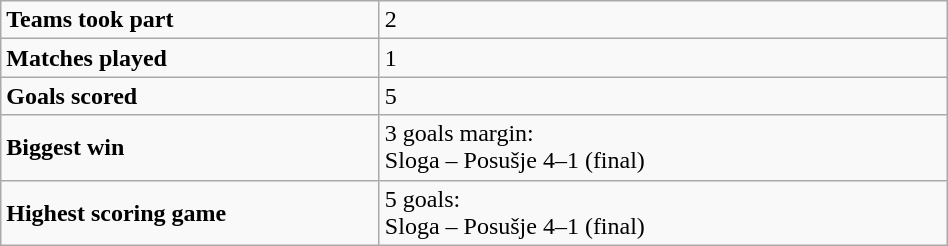<table class="wikitable" style="width:50%">
<tr>
<td style="width:40%"><strong>Teams took part</strong></td>
<td>2</td>
</tr>
<tr>
<td><strong>Matches played</strong></td>
<td>1</td>
</tr>
<tr>
<td><strong>Goals scored</strong></td>
<td>5</td>
</tr>
<tr>
<td><strong>Biggest win</strong></td>
<td>3 goals margin:<br>Sloga – Posušje 4–1 (final)</td>
</tr>
<tr>
<td><strong>Highest scoring game</strong></td>
<td>5 goals:<br>Sloga – Posušje 4–1 (final)</td>
</tr>
</table>
